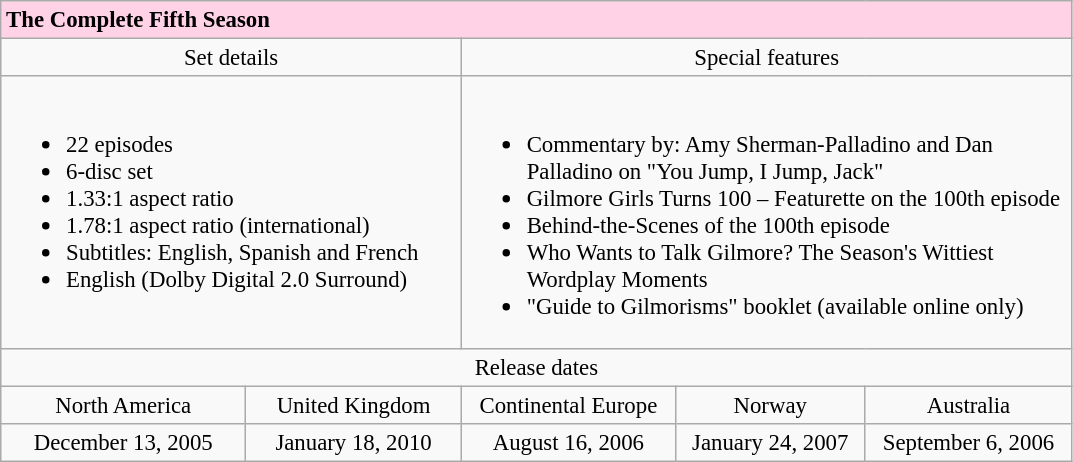<table class="wikitable" style="font-size: 95%;">
<tr style="background:#FFD2E6">
<td colspan="5"><strong>The Complete Fifth Season</strong></td>
</tr>
<tr style="text-align:center;">
<td style="width:300px;" colspan="2">Set details</td>
<td style="width:300px;" colspan="3">Special features</td>
</tr>
<tr valign="top">
<td colspan="2" style="text-align:left; width:300px;"><br><ul><li>22 episodes</li><li>6-disc set</li><li>1.33:1 aspect ratio</li><li>1.78:1 aspect ratio (international)</li><li>Subtitles: English, Spanish and French</li><li>English (Dolby Digital 2.0 Surround)</li></ul></td>
<td colspan="3" style="text-align:left; width:400px;"><br><ul><li>Commentary by: Amy Sherman-Palladino and Dan Palladino on "You Jump, I Jump, Jack"</li><li>Gilmore Girls Turns 100 – Featurette on the 100th episode</li><li>Behind-the-Scenes of the 100th episode</li><li>Who Wants to Talk Gilmore? The Season's Wittiest Wordplay Moments</li><li>"Guide to Gilmorisms" booklet (available online only)</li></ul></td>
</tr>
<tr>
<td colspan="5" style="text-align:center;">Release dates</td>
</tr>
<tr style="text-align:center;">
<td>North America</td>
<td>United Kingdom</td>
<td>Continental Europe</td>
<td>Norway</td>
<td>Australia</td>
</tr>
<tr style="text-align:center;">
<td>December 13, 2005</td>
<td>January 18, 2010</td>
<td>August 16, 2006</td>
<td>January 24, 2007</td>
<td>September 6, 2006</td>
</tr>
</table>
